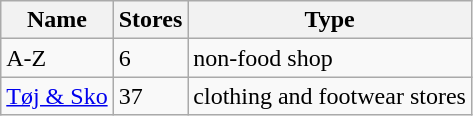<table class="wikitable">
<tr>
<th>Name</th>
<th>Stores</th>
<th>Type</th>
</tr>
<tr>
<td>A-Z</td>
<td>6</td>
<td>non-food shop</td>
</tr>
<tr>
<td><a href='#'>Tøj & Sko</a></td>
<td>37</td>
<td>clothing and footwear stores</td>
</tr>
</table>
